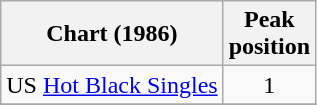<table class="wikitable">
<tr>
<th>Chart (1986)</th>
<th>Peak<br>position</th>
</tr>
<tr>
<td>US <a href='#'>Hot Black Singles</a></td>
<td style="text-align:center;">1</td>
</tr>
<tr>
</tr>
</table>
